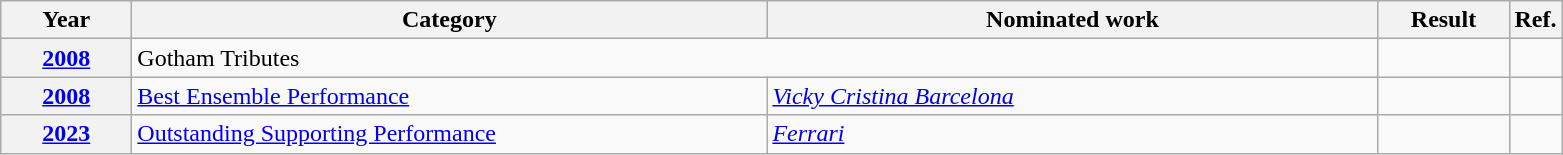<table class=wikitable>
<tr>
<th scope="col" style="width:5em;">Year</th>
<th scope="col" style="width:26em;">Category</th>
<th scope="col" style="width:25em;">Nominated work</th>
<th scope="col" style="width:5em;">Result</th>
<th>Ref.</th>
</tr>
<tr>
<th style="text-align:center;"><a href='#'>2008</a></th>
<td colspan=2>Gotham Tributes</td>
<td></td>
<td></td>
</tr>
<tr>
<th><a href='#'>2008</a></th>
<td><a href='#'>Best Ensemble Performance</a></td>
<td><em><a href='#'>Vicky Cristina Barcelona</a></em></td>
<td></td>
<td></td>
</tr>
<tr>
<th><a href='#'>2023</a></th>
<td><a href='#'>Outstanding Supporting Performance</a></td>
<td><em><a href='#'>Ferrari</a></em></td>
<td></td>
<td></td>
</tr>
</table>
